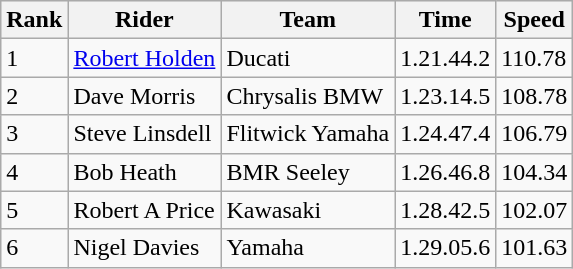<table class="wikitable">
<tr style="background:#efefef;">
<th>Rank</th>
<th>Rider</th>
<th>Team</th>
<th>Time</th>
<th>Speed</th>
</tr>
<tr>
<td>1</td>
<td> <a href='#'>Robert Holden</a></td>
<td>Ducati</td>
<td>1.21.44.2</td>
<td>110.78</td>
</tr>
<tr>
<td>2</td>
<td> Dave Morris</td>
<td>Chrysalis BMW</td>
<td>1.23.14.5</td>
<td>108.78</td>
</tr>
<tr>
<td>3</td>
<td> Steve Linsdell</td>
<td>Flitwick Yamaha</td>
<td>1.24.47.4</td>
<td>106.79</td>
</tr>
<tr>
<td>4</td>
<td>Bob Heath</td>
<td>BMR Seeley</td>
<td>1.26.46.8</td>
<td>104.34</td>
</tr>
<tr>
<td>5</td>
<td> Robert A Price</td>
<td>Kawasaki</td>
<td>1.28.42.5</td>
<td>102.07</td>
</tr>
<tr>
<td>6</td>
<td> Nigel Davies</td>
<td>Yamaha</td>
<td>1.29.05.6</td>
<td>101.63</td>
</tr>
</table>
